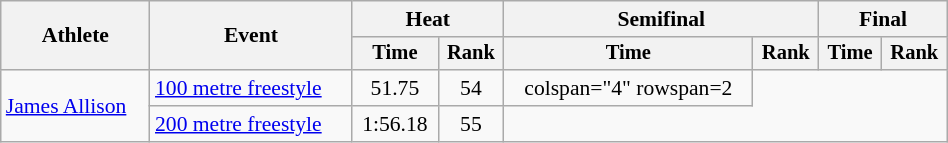<table class="wikitable" style="text-align:center; font-size:90%; width:50%;">
<tr>
<th rowspan="2">Athlete</th>
<th rowspan="2">Event</th>
<th colspan="2">Heat</th>
<th colspan="2">Semifinal</th>
<th colspan="2">Final</th>
</tr>
<tr style="font-size:95%">
<th>Time</th>
<th>Rank</th>
<th>Time</th>
<th>Rank</th>
<th>Time</th>
<th>Rank</th>
</tr>
<tr align=center>
<td align=left rowspan="2"><a href='#'>James Allison</a></td>
<td align=left><a href='#'>100 metre freestyle</a></td>
<td>51.75</td>
<td>54</td>
<td>colspan="4" rowspan=2 </td>
</tr>
<tr align=center>
<td align=left><a href='#'>200 metre freestyle</a></td>
<td>1:56.18</td>
<td>55</td>
</tr>
</table>
